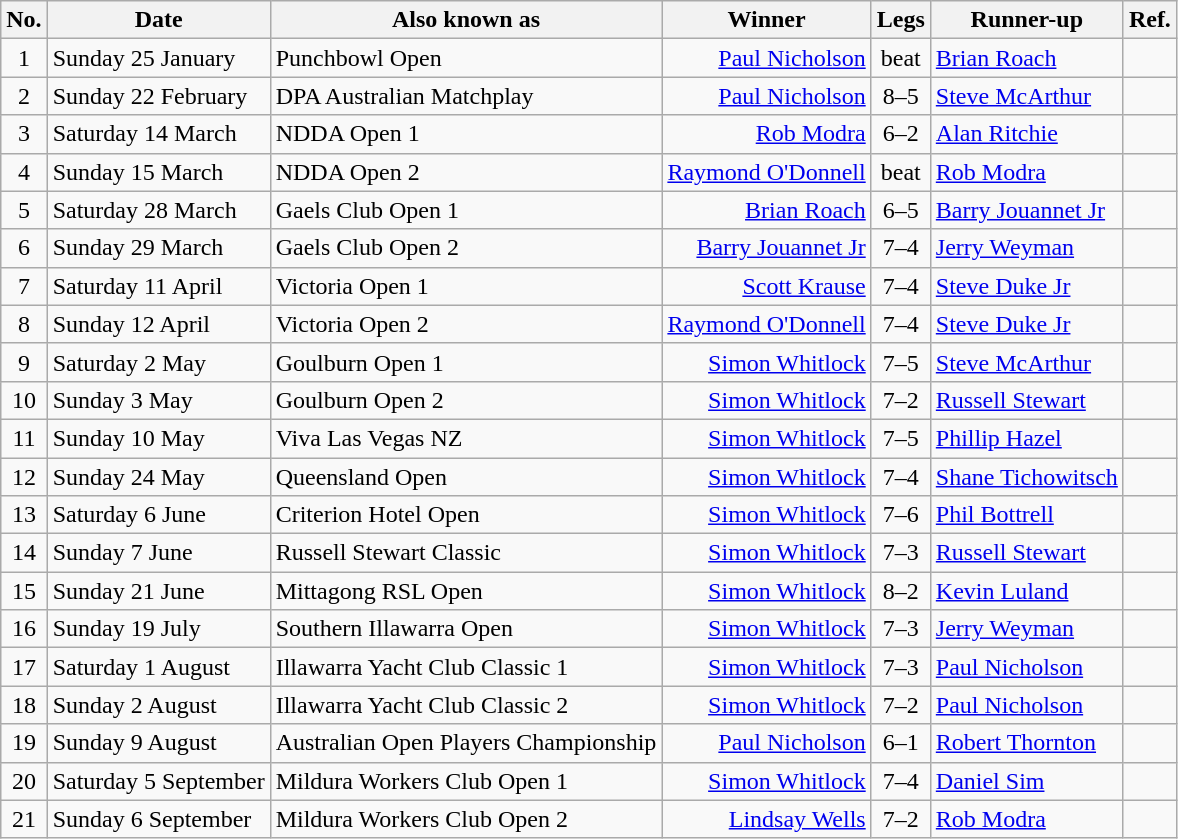<table class="wikitable">
<tr>
<th>No.</th>
<th>Date</th>
<th>Also known as</th>
<th>Winner</th>
<th>Legs</th>
<th>Runner-up</th>
<th>Ref.</th>
</tr>
<tr>
<td align=center>1</td>
<td>Sunday 25 January</td>
<td>Punchbowl Open</td>
<td align=right><a href='#'>Paul Nicholson</a> </td>
<td align=center>beat</td>
<td> <a href='#'>Brian Roach</a></td>
<td></td>
</tr>
<tr>
<td align=center>2</td>
<td>Sunday 22 February</td>
<td>DPA Australian Matchplay</td>
<td align=right><a href='#'>Paul Nicholson</a> </td>
<td align=center>8–5</td>
<td> <a href='#'>Steve McArthur</a></td>
<td></td>
</tr>
<tr>
<td align=center>3</td>
<td>Saturday 14 March</td>
<td>NDDA Open 1</td>
<td align=right><a href='#'>Rob Modra</a> </td>
<td align=center>6–2</td>
<td> <a href='#'>Alan Ritchie</a></td>
<td></td>
</tr>
<tr>
<td align=center>4</td>
<td>Sunday 15 March</td>
<td>NDDA Open 2</td>
<td align=right><a href='#'>Raymond O'Donnell</a> </td>
<td align=center>beat</td>
<td> <a href='#'>Rob Modra</a></td>
<td></td>
</tr>
<tr>
<td align=center>5</td>
<td>Saturday 28 March</td>
<td>Gaels Club Open 1</td>
<td align=right><a href='#'>Brian Roach</a> </td>
<td align=center>6–5</td>
<td> <a href='#'>Barry Jouannet Jr</a></td>
<td></td>
</tr>
<tr>
<td align=center>6</td>
<td>Sunday 29 March</td>
<td>Gaels Club Open 2</td>
<td align=right><a href='#'>Barry Jouannet Jr</a> </td>
<td align=center>7–4</td>
<td> <a href='#'>Jerry Weyman</a></td>
<td></td>
</tr>
<tr>
<td align=center>7</td>
<td>Saturday 11 April</td>
<td>Victoria Open 1</td>
<td align=right><a href='#'>Scott Krause</a> </td>
<td align=center>7–4</td>
<td> <a href='#'>Steve Duke Jr</a></td>
<td></td>
</tr>
<tr>
<td align=center>8</td>
<td>Sunday 12 April</td>
<td>Victoria Open 2</td>
<td align=right><a href='#'>Raymond O'Donnell</a> </td>
<td align=center>7–4</td>
<td> <a href='#'>Steve Duke Jr</a></td>
<td></td>
</tr>
<tr>
<td align=center>9</td>
<td>Saturday 2 May</td>
<td>Goulburn Open 1</td>
<td align=right><a href='#'>Simon Whitlock</a> </td>
<td align=center>7–5</td>
<td> <a href='#'>Steve McArthur</a></td>
<td></td>
</tr>
<tr>
<td align=center>10</td>
<td>Sunday 3 May</td>
<td>Goulburn Open 2</td>
<td align=right><a href='#'>Simon Whitlock</a> </td>
<td align=center>7–2</td>
<td> <a href='#'>Russell Stewart</a></td>
<td></td>
</tr>
<tr>
<td align=center>11</td>
<td>Sunday 10 May</td>
<td>Viva Las Vegas NZ</td>
<td align=right><a href='#'>Simon Whitlock</a> </td>
<td align=center>7–5</td>
<td> <a href='#'>Phillip Hazel</a></td>
<td></td>
</tr>
<tr>
<td align=center>12</td>
<td>Sunday 24 May</td>
<td>Queensland Open</td>
<td align=right><a href='#'>Simon Whitlock</a> </td>
<td align=center>7–4</td>
<td> <a href='#'>Shane Tichowitsch</a></td>
<td></td>
</tr>
<tr>
<td align=center>13</td>
<td>Saturday 6 June</td>
<td>Criterion Hotel Open</td>
<td align=right><a href='#'>Simon Whitlock</a> </td>
<td align=center>7–6</td>
<td> <a href='#'>Phil Bottrell</a></td>
<td></td>
</tr>
<tr>
<td align=center>14</td>
<td>Sunday 7 June</td>
<td>Russell Stewart Classic</td>
<td align=right><a href='#'>Simon Whitlock</a> </td>
<td align=center>7–3</td>
<td> <a href='#'>Russell Stewart</a></td>
<td></td>
</tr>
<tr>
<td align=center>15</td>
<td>Sunday 21 June</td>
<td>Mittagong RSL Open</td>
<td align=right><a href='#'>Simon Whitlock</a> </td>
<td align=center>8–2</td>
<td> <a href='#'>Kevin Luland</a></td>
<td></td>
</tr>
<tr>
<td align=center>16</td>
<td>Sunday 19 July</td>
<td>Southern Illawarra Open</td>
<td align=right><a href='#'>Simon Whitlock</a> </td>
<td align=center>7–3</td>
<td> <a href='#'>Jerry Weyman</a></td>
<td></td>
</tr>
<tr>
<td align=center>17</td>
<td>Saturday 1 August</td>
<td>Illawarra Yacht Club Classic 1</td>
<td align=right><a href='#'>Simon Whitlock</a> </td>
<td align=center>7–3</td>
<td> <a href='#'>Paul Nicholson</a></td>
<td></td>
</tr>
<tr>
<td align=center>18</td>
<td>Sunday 2 August</td>
<td>Illawarra Yacht Club Classic 2</td>
<td align=right><a href='#'>Simon Whitlock</a> </td>
<td align=center>7–2</td>
<td> <a href='#'>Paul Nicholson</a></td>
<td></td>
</tr>
<tr>
<td align=center>19</td>
<td>Sunday 9 August</td>
<td>Australian Open Players Championship</td>
<td align=right><a href='#'>Paul Nicholson</a> </td>
<td align=center>6–1</td>
<td> <a href='#'>Robert Thornton</a></td>
<td></td>
</tr>
<tr>
<td align=center>20</td>
<td>Saturday 5 September</td>
<td>Mildura Workers Club Open 1</td>
<td align=right><a href='#'>Simon Whitlock</a> </td>
<td align=center>7–4</td>
<td> <a href='#'>Daniel Sim</a></td>
<td></td>
</tr>
<tr>
<td align=center>21</td>
<td>Sunday 6 September</td>
<td>Mildura Workers Club Open 2</td>
<td align=right><a href='#'>Lindsay Wells</a> </td>
<td align=center>7–2</td>
<td> <a href='#'>Rob Modra</a></td>
<td></td>
</tr>
</table>
